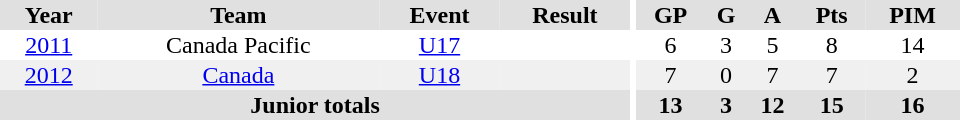<table border="0" cellpadding="1" cellspacing="0" ID="Table3" style="text-align:center; width:40em">
<tr ALIGN="center" bgcolor="#e0e0e0">
<th>Year</th>
<th>Team</th>
<th>Event</th>
<th>Result</th>
<th rowspan="99" bgcolor="#ffffff"></th>
<th>GP</th>
<th>G</th>
<th>A</th>
<th>Pts</th>
<th>PIM</th>
</tr>
<tr>
<td><a href='#'>2011</a></td>
<td>Canada Pacific</td>
<td><a href='#'>U17</a></td>
<td></td>
<td>6</td>
<td>3</td>
<td>5</td>
<td>8</td>
<td>14</td>
</tr>
<tr bgcolor="#f0f0f0">
<td><a href='#'>2012</a></td>
<td><a href='#'>Canada</a></td>
<td><a href='#'>U18</a></td>
<td></td>
<td>7</td>
<td>0</td>
<td>7</td>
<td>7</td>
<td>2</td>
</tr>
<tr ALIGN="center" bgcolor="#e0e0e0">
<th colspan=4>Junior totals</th>
<th>13</th>
<th>3</th>
<th>12</th>
<th>15</th>
<th>16</th>
</tr>
</table>
